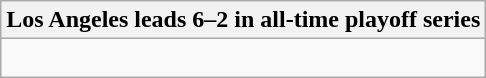<table class="wikitable collapsible collapsed">
<tr>
<th>Los Angeles leads 6–2 in all-time playoff series</th>
</tr>
<tr>
<td><br>






</td>
</tr>
</table>
